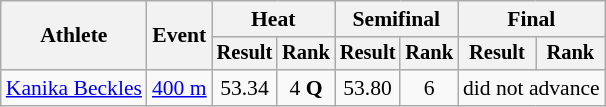<table class="wikitable" style="font-size:90%">
<tr>
<th rowspan=2>Athlete</th>
<th rowspan=2>Event</th>
<th colspan=2>Heat</th>
<th colspan=2>Semifinal</th>
<th colspan=2>Final</th>
</tr>
<tr style="font-size:95%">
<th>Result</th>
<th>Rank</th>
<th>Result</th>
<th>Rank</th>
<th>Result</th>
<th>Rank</th>
</tr>
<tr align=center>
<td align=left><a href='#'>Kanika Beckles</a></td>
<td align=left><a href='#'>400 m</a></td>
<td>53.34</td>
<td>4 <strong>Q</strong></td>
<td>53.80</td>
<td>6</td>
<td colspan=2>did not advance</td>
</tr>
</table>
